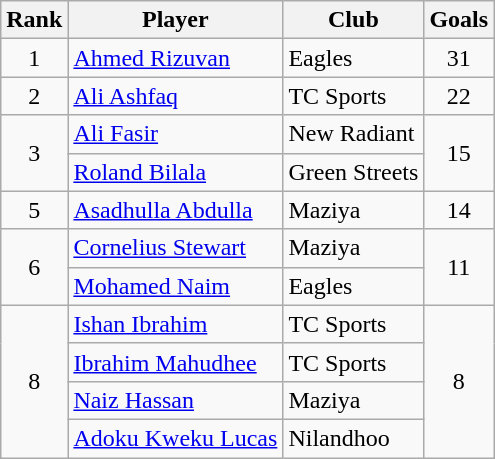<table class="wikitable" style="text-align:center">
<tr>
<th>Rank</th>
<th>Player</th>
<th>Club</th>
<th>Goals</th>
</tr>
<tr>
<td>1</td>
<td align="left"> <a href='#'>Ahmed Rizuvan</a></td>
<td align="left">Eagles</td>
<td>31</td>
</tr>
<tr>
<td>2</td>
<td align="left"> <a href='#'>Ali Ashfaq</a></td>
<td align="left">TC Sports</td>
<td>22</td>
</tr>
<tr>
<td rowspan="2">3</td>
<td align="left"> <a href='#'>Ali Fasir</a></td>
<td align="left">New Radiant</td>
<td rowspan="2">15</td>
</tr>
<tr>
<td align="left"> <a href='#'>Roland Bilala</a></td>
<td align="left">Green Streets</td>
</tr>
<tr>
<td>5</td>
<td align="left"> <a href='#'>Asadhulla Abdulla</a></td>
<td align="left">Maziya</td>
<td>14</td>
</tr>
<tr>
<td rowspan="2">6</td>
<td align="left"> <a href='#'>Cornelius Stewart</a></td>
<td align="left">Maziya</td>
<td rowspan="2">11</td>
</tr>
<tr>
<td align="left"> <a href='#'>Mohamed Naim</a></td>
<td align="left">Eagles</td>
</tr>
<tr>
<td rowspan="4">8</td>
<td align="left"> <a href='#'>Ishan Ibrahim</a></td>
<td align="left">TC Sports</td>
<td rowspan="4">8</td>
</tr>
<tr>
<td align="left"> <a href='#'>Ibrahim Mahudhee</a></td>
<td align="left">TC Sports</td>
</tr>
<tr>
<td align="left"> <a href='#'>Naiz Hassan</a></td>
<td align="left">Maziya</td>
</tr>
<tr>
<td align="left"> <a href='#'>Adoku Kweku Lucas</a></td>
<td align="left">Nilandhoo</td>
</tr>
</table>
